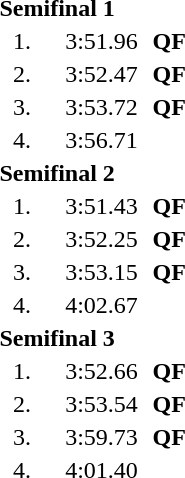<table style="text-align:center">
<tr>
<td colspan=4 align=left><strong>Semifinal 1</strong></td>
</tr>
<tr>
<td width=30>1.</td>
<td align=left></td>
<td width=60>3:51.96</td>
<td><strong>QF</strong></td>
</tr>
<tr>
<td>2.</td>
<td align=left></td>
<td>3:52.47</td>
<td><strong>QF</strong></td>
</tr>
<tr>
<td>3.</td>
<td align=left></td>
<td>3:53.72</td>
<td><strong>QF</strong></td>
</tr>
<tr>
<td>4.</td>
<td align=left></td>
<td>3:56.71</td>
<td></td>
</tr>
<tr>
<td colspan=4 align=left><strong>Semifinal 2</strong></td>
</tr>
<tr>
<td>1.</td>
<td align=left></td>
<td>3:51.43</td>
<td><strong>QF</strong></td>
</tr>
<tr>
<td>2.</td>
<td align=left></td>
<td>3:52.25</td>
<td><strong>QF</strong></td>
</tr>
<tr>
<td>3.</td>
<td align=left></td>
<td>3:53.15</td>
<td><strong>QF</strong></td>
</tr>
<tr>
<td>4.</td>
<td align=left></td>
<td>4:02.67</td>
<td></td>
</tr>
<tr>
<td colspan=4 align=left><strong>Semifinal 3</strong></td>
</tr>
<tr>
<td>1.</td>
<td align=left></td>
<td>3:52.66</td>
<td><strong>QF</strong></td>
</tr>
<tr>
<td>2.</td>
<td align=left></td>
<td>3:53.54</td>
<td><strong>QF</strong></td>
</tr>
<tr>
<td>3.</td>
<td align=left></td>
<td>3:59.73</td>
<td><strong>QF</strong></td>
</tr>
<tr>
<td>4.</td>
<td align=left></td>
<td>4:01.40</td>
<td></td>
</tr>
</table>
